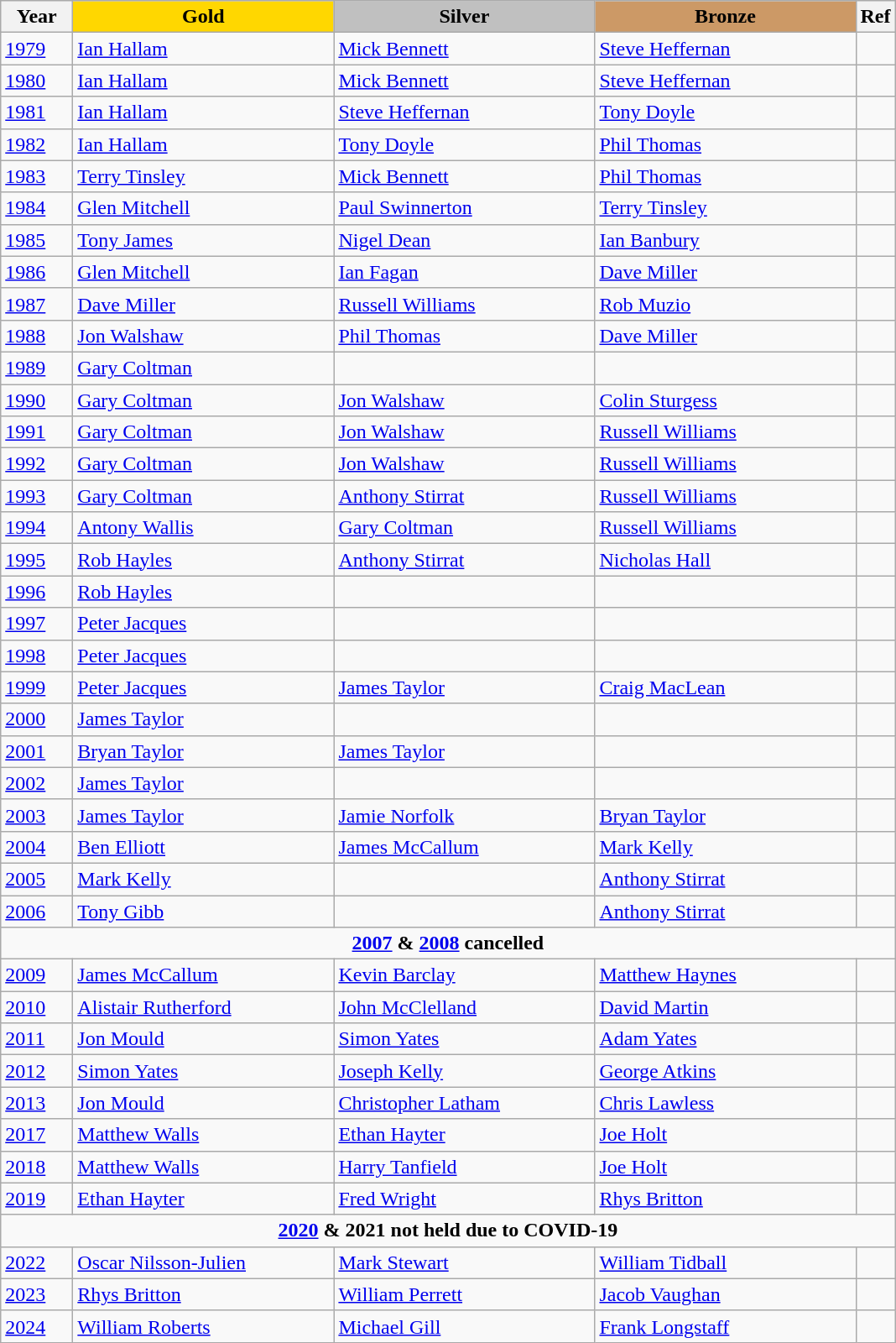<table class="wikitable" style="font-size: 100%">
<tr>
<th width=50>Year</th>
<th width=200 style="background-color: gold;">Gold</th>
<th width=200 style="background-color: silver;">Silver</th>
<th width=200 style="background-color: #cc9966;">Bronze</th>
<th width=20>Ref</th>
</tr>
<tr>
<td><a href='#'>1979</a></td>
<td><a href='#'>Ian Hallam</a></td>
<td><a href='#'>Mick Bennett</a></td>
<td><a href='#'>Steve Heffernan</a></td>
<td></td>
</tr>
<tr>
<td><a href='#'>1980</a></td>
<td><a href='#'>Ian Hallam</a></td>
<td><a href='#'>Mick Bennett</a></td>
<td><a href='#'>Steve Heffernan</a></td>
<td></td>
</tr>
<tr>
<td><a href='#'>1981</a></td>
<td><a href='#'>Ian Hallam</a></td>
<td><a href='#'>Steve Heffernan</a></td>
<td><a href='#'>Tony Doyle</a></td>
<td></td>
</tr>
<tr>
<td><a href='#'>1982</a></td>
<td><a href='#'>Ian Hallam</a></td>
<td><a href='#'>Tony Doyle</a></td>
<td><a href='#'>Phil Thomas</a></td>
<td></td>
</tr>
<tr>
<td><a href='#'>1983</a></td>
<td><a href='#'>Terry Tinsley</a></td>
<td><a href='#'>Mick Bennett</a></td>
<td><a href='#'>Phil Thomas</a></td>
<td></td>
</tr>
<tr>
<td><a href='#'>1984</a></td>
<td><a href='#'>Glen Mitchell</a></td>
<td><a href='#'>Paul Swinnerton</a></td>
<td><a href='#'>Terry Tinsley</a></td>
<td></td>
</tr>
<tr>
<td><a href='#'>1985</a></td>
<td><a href='#'>Tony James</a></td>
<td><a href='#'>Nigel Dean</a></td>
<td><a href='#'>Ian Banbury</a></td>
<td></td>
</tr>
<tr>
<td><a href='#'>1986</a></td>
<td><a href='#'>Glen Mitchell</a></td>
<td><a href='#'>Ian Fagan</a></td>
<td><a href='#'>Dave Miller</a></td>
<td></td>
</tr>
<tr>
<td><a href='#'>1987</a></td>
<td><a href='#'>Dave Miller</a></td>
<td><a href='#'>Russell Williams</a></td>
<td><a href='#'>Rob Muzio</a></td>
<td></td>
</tr>
<tr>
<td><a href='#'>1988</a></td>
<td><a href='#'>Jon Walshaw</a></td>
<td><a href='#'>Phil Thomas</a></td>
<td><a href='#'>Dave Miller</a></td>
<td></td>
</tr>
<tr>
<td><a href='#'>1989</a></td>
<td><a href='#'>Gary Coltman</a></td>
<td></td>
<td></td>
<td></td>
</tr>
<tr>
<td><a href='#'>1990</a></td>
<td><a href='#'>Gary Coltman</a></td>
<td><a href='#'>Jon Walshaw</a></td>
<td><a href='#'>Colin Sturgess</a></td>
<td></td>
</tr>
<tr>
<td><a href='#'>1991</a></td>
<td><a href='#'>Gary Coltman</a></td>
<td><a href='#'>Jon Walshaw</a></td>
<td><a href='#'>Russell Williams</a></td>
<td></td>
</tr>
<tr>
<td><a href='#'>1992</a></td>
<td><a href='#'>Gary Coltman</a></td>
<td><a href='#'>Jon Walshaw</a></td>
<td><a href='#'>Russell Williams</a></td>
<td></td>
</tr>
<tr>
<td><a href='#'>1993</a></td>
<td><a href='#'>Gary Coltman</a></td>
<td><a href='#'>Anthony Stirrat</a></td>
<td><a href='#'>Russell Williams</a></td>
<td></td>
</tr>
<tr>
<td><a href='#'>1994</a></td>
<td><a href='#'>Antony Wallis</a></td>
<td><a href='#'>Gary Coltman</a></td>
<td><a href='#'>Russell Williams</a></td>
<td></td>
</tr>
<tr>
<td><a href='#'>1995</a></td>
<td><a href='#'>Rob Hayles</a></td>
<td><a href='#'>Anthony Stirrat</a></td>
<td><a href='#'>Nicholas Hall</a></td>
<td></td>
</tr>
<tr>
<td><a href='#'>1996</a></td>
<td><a href='#'>Rob Hayles</a></td>
<td></td>
<td></td>
<td></td>
</tr>
<tr>
<td><a href='#'>1997</a></td>
<td><a href='#'>Peter Jacques</a></td>
<td></td>
<td></td>
<td></td>
</tr>
<tr>
<td><a href='#'>1998</a></td>
<td><a href='#'>Peter Jacques</a></td>
<td></td>
<td></td>
<td></td>
</tr>
<tr>
<td><a href='#'>1999</a></td>
<td><a href='#'>Peter Jacques</a></td>
<td><a href='#'>James Taylor</a></td>
<td><a href='#'>Craig MacLean</a></td>
<td></td>
</tr>
<tr>
<td><a href='#'>2000</a></td>
<td><a href='#'>James Taylor</a></td>
<td></td>
<td></td>
<td></td>
</tr>
<tr>
<td><a href='#'>2001</a></td>
<td><a href='#'>Bryan Taylor</a></td>
<td><a href='#'>James Taylor</a></td>
<td></td>
<td></td>
</tr>
<tr>
<td><a href='#'>2002</a></td>
<td><a href='#'>James Taylor</a></td>
<td></td>
<td></td>
<td></td>
</tr>
<tr>
<td><a href='#'>2003</a></td>
<td><a href='#'>James Taylor</a></td>
<td><a href='#'>Jamie Norfolk</a></td>
<td><a href='#'>Bryan Taylor</a></td>
<td></td>
</tr>
<tr>
<td><a href='#'>2004</a></td>
<td><a href='#'>Ben Elliott</a></td>
<td><a href='#'>James McCallum</a></td>
<td><a href='#'>Mark Kelly</a></td>
<td></td>
</tr>
<tr>
<td><a href='#'>2005</a></td>
<td><a href='#'>Mark Kelly</a></td>
<td></td>
<td><a href='#'>Anthony Stirrat</a></td>
<td></td>
</tr>
<tr>
<td><a href='#'>2006</a></td>
<td><a href='#'>Tony Gibb</a></td>
<td></td>
<td><a href='#'>Anthony Stirrat</a></td>
<td></td>
</tr>
<tr>
<td colspan=5 align=center><strong><a href='#'>2007</a> & <a href='#'>2008</a> cancelled</strong></td>
</tr>
<tr>
<td><a href='#'>2009</a></td>
<td><a href='#'>James McCallum</a></td>
<td><a href='#'>Kevin Barclay</a></td>
<td><a href='#'>Matthew Haynes</a></td>
<td></td>
</tr>
<tr>
<td><a href='#'>2010</a></td>
<td><a href='#'>Alistair Rutherford</a></td>
<td><a href='#'>John McClelland</a></td>
<td><a href='#'>David Martin</a></td>
<td></td>
</tr>
<tr>
<td><a href='#'>2011</a></td>
<td><a href='#'>Jon Mould</a></td>
<td><a href='#'>Simon Yates</a></td>
<td><a href='#'>Adam Yates</a></td>
<td></td>
</tr>
<tr>
<td><a href='#'>2012</a></td>
<td><a href='#'>Simon Yates</a></td>
<td><a href='#'>Joseph Kelly</a></td>
<td><a href='#'>George Atkins</a></td>
<td></td>
</tr>
<tr>
<td><a href='#'>2013</a></td>
<td><a href='#'>Jon Mould</a></td>
<td><a href='#'>Christopher Latham</a></td>
<td><a href='#'>Chris Lawless</a></td>
<td></td>
</tr>
<tr>
<td><a href='#'>2017</a></td>
<td><a href='#'>Matthew Walls</a></td>
<td><a href='#'>Ethan Hayter</a></td>
<td><a href='#'>Joe Holt</a></td>
<td></td>
</tr>
<tr>
<td><a href='#'>2018</a></td>
<td><a href='#'>Matthew Walls</a></td>
<td><a href='#'>Harry Tanfield</a></td>
<td><a href='#'>Joe Holt</a></td>
<td></td>
</tr>
<tr>
<td><a href='#'>2019</a></td>
<td><a href='#'>Ethan Hayter</a></td>
<td><a href='#'>Fred Wright</a></td>
<td><a href='#'>Rhys Britton</a></td>
<td></td>
</tr>
<tr>
<td colspan=5 align=center><strong><a href='#'>2020</a> & 2021 not held due to COVID-19</strong></td>
</tr>
<tr>
<td><a href='#'>2022</a></td>
<td><a href='#'>Oscar Nilsson-Julien</a></td>
<td><a href='#'>Mark Stewart</a></td>
<td><a href='#'>William Tidball</a></td>
<td></td>
</tr>
<tr>
<td><a href='#'>2023</a></td>
<td><a href='#'>Rhys Britton</a></td>
<td><a href='#'>William Perrett</a></td>
<td><a href='#'>Jacob Vaughan</a></td>
<td></td>
</tr>
<tr>
<td><a href='#'>2024</a></td>
<td><a href='#'>William Roberts</a></td>
<td><a href='#'>Michael Gill</a></td>
<td><a href='#'>Frank Longstaff</a></td>
<td></td>
</tr>
</table>
